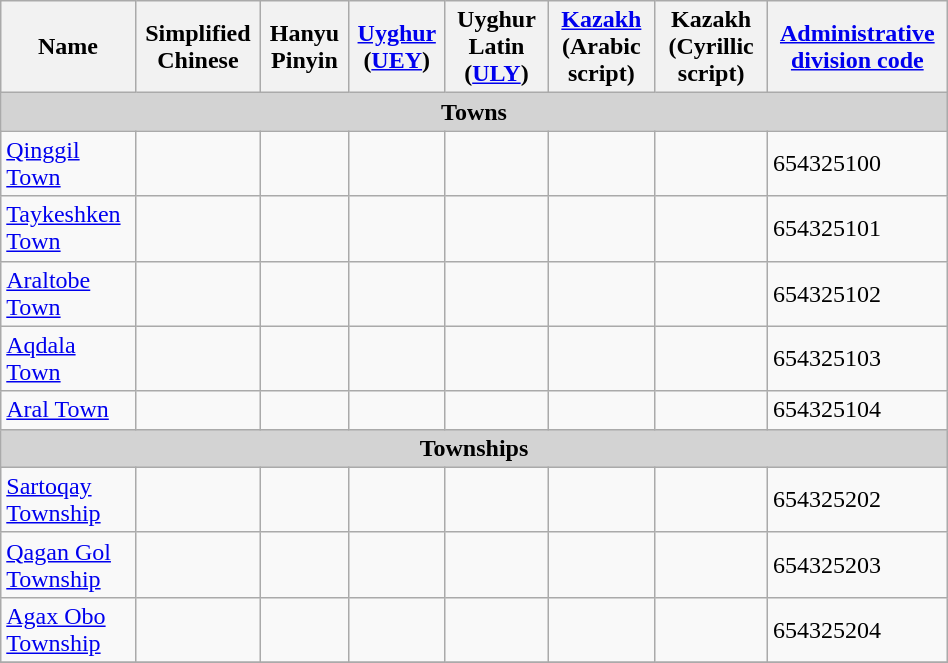<table class="wikitable" align="center" style="width:50%; border="1">
<tr>
<th>Name</th>
<th>Simplified Chinese</th>
<th>Hanyu Pinyin</th>
<th><a href='#'>Uyghur</a> (<a href='#'>UEY</a>)</th>
<th>Uyghur Latin (<a href='#'>ULY</a>)</th>
<th><a href='#'>Kazakh</a> (Arabic script)</th>
<th>Kazakh (Cyrillic script)</th>
<th><a href='#'>Administrative division code</a></th>
</tr>
<tr>
<td colspan="9"  style="text-align:center; background:#d3d3d3;"><strong>Towns</strong></td>
</tr>
<tr --------->
<td><a href='#'>Qinggil Town</a></td>
<td></td>
<td></td>
<td></td>
<td></td>
<td></td>
<td></td>
<td>654325100</td>
</tr>
<tr>
<td><a href='#'>Taykeshken Town</a></td>
<td></td>
<td></td>
<td></td>
<td></td>
<td></td>
<td></td>
<td>654325101</td>
</tr>
<tr>
<td><a href='#'>Araltobe Town</a></td>
<td></td>
<td></td>
<td></td>
<td></td>
<td></td>
<td></td>
<td>654325102</td>
</tr>
<tr>
<td><a href='#'>Aqdala Town</a></td>
<td></td>
<td></td>
<td></td>
<td></td>
<td></td>
<td></td>
<td>654325103</td>
</tr>
<tr>
<td><a href='#'>Aral Town</a></td>
<td></td>
<td></td>
<td></td>
<td></td>
<td></td>
<td></td>
<td>654325104</td>
</tr>
<tr>
<td colspan="9"  style="text-align:center; background:#d3d3d3;"><strong>Townships</strong></td>
</tr>
<tr --------->
<td><a href='#'>Sartoqay Township</a></td>
<td></td>
<td></td>
<td></td>
<td></td>
<td></td>
<td></td>
<td>654325202</td>
</tr>
<tr>
<td><a href='#'>Qagan Gol Township</a></td>
<td></td>
<td></td>
<td></td>
<td></td>
<td></td>
<td></td>
<td>654325203</td>
</tr>
<tr>
<td><a href='#'>Agax Obo Township</a></td>
<td></td>
<td></td>
<td></td>
<td></td>
<td></td>
<td></td>
<td>654325204</td>
</tr>
<tr>
</tr>
</table>
